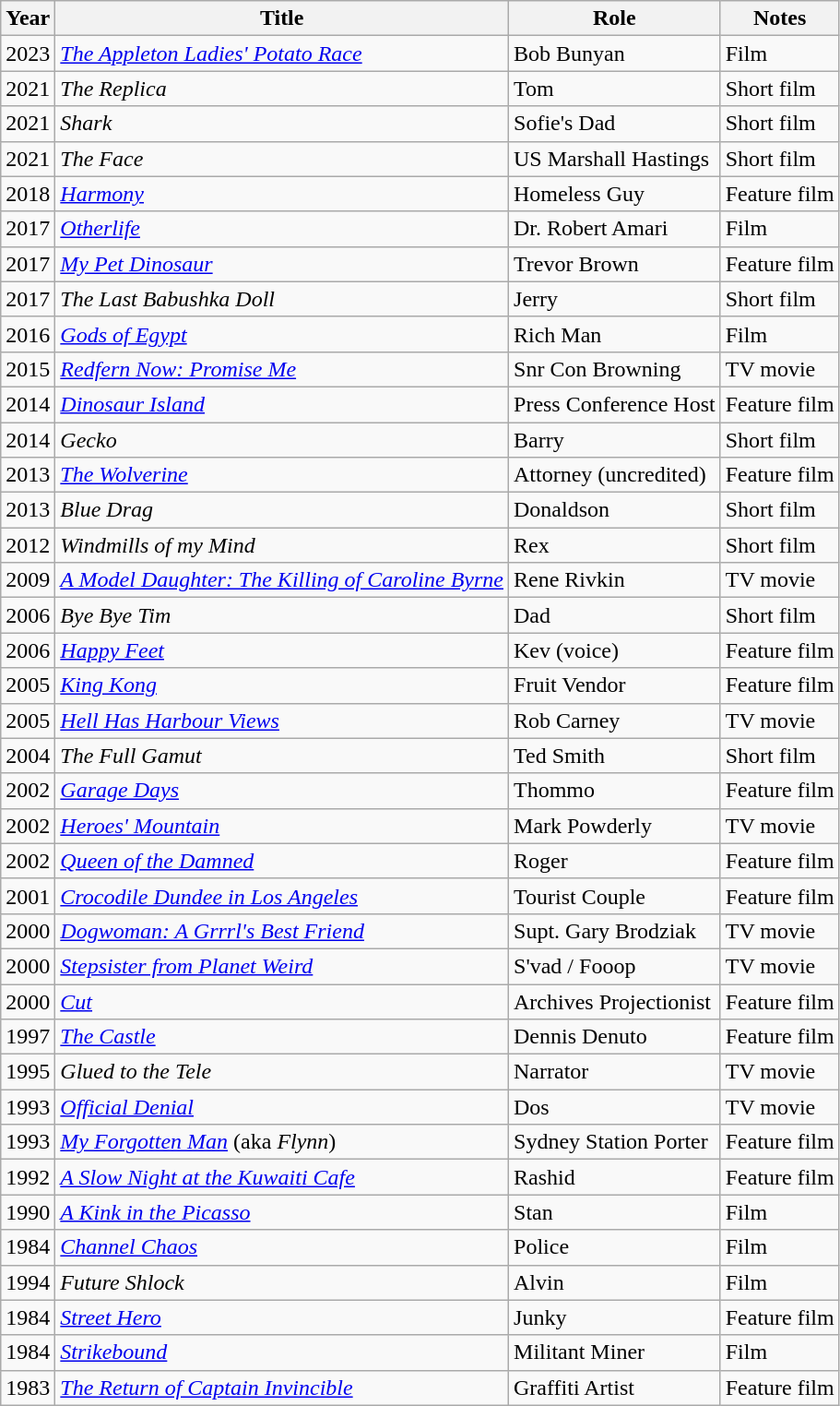<table class="wikitable">
<tr>
<th>Year</th>
<th>Title</th>
<th>Role</th>
<th>Notes</th>
</tr>
<tr>
<td>2023</td>
<td><em><a href='#'>The Appleton Ladies' Potato Race</a></em></td>
<td>Bob Bunyan</td>
<td>Film</td>
</tr>
<tr>
<td>2021</td>
<td><em>The Replica</em></td>
<td>Tom</td>
<td>Short film</td>
</tr>
<tr>
<td>2021</td>
<td><em>Shark</em></td>
<td>Sofie's Dad</td>
<td>Short film</td>
</tr>
<tr>
<td>2021</td>
<td><em>The Face</em></td>
<td>US Marshall Hastings</td>
<td>Short film</td>
</tr>
<tr>
<td>2018</td>
<td><em><a href='#'>Harmony</a></em></td>
<td>Homeless Guy</td>
<td>Feature film</td>
</tr>
<tr>
<td>2017</td>
<td><em><a href='#'>Otherlife</a></em></td>
<td>Dr. Robert Amari</td>
<td>Film</td>
</tr>
<tr>
<td>2017</td>
<td><em><a href='#'>My Pet Dinosaur</a></em></td>
<td>Trevor Brown</td>
<td>Feature film</td>
</tr>
<tr>
<td>2017</td>
<td><em>The Last Babushka Doll</em></td>
<td>Jerry</td>
<td>Short film</td>
</tr>
<tr>
<td>2016</td>
<td><em><a href='#'>Gods of Egypt</a></em></td>
<td>Rich Man</td>
<td>Film</td>
</tr>
<tr>
<td>2015</td>
<td><a href='#'><em>Redfern Now: Promise Me</em></a></td>
<td>Snr Con Browning</td>
<td>TV movie</td>
</tr>
<tr>
<td>2014</td>
<td><em><a href='#'>Dinosaur Island</a></em></td>
<td>Press Conference Host</td>
<td>Feature film</td>
</tr>
<tr>
<td>2014</td>
<td><em>Gecko</em></td>
<td>Barry</td>
<td>Short film</td>
</tr>
<tr>
<td>2013</td>
<td><em><a href='#'>The Wolverine</a></em></td>
<td>Attorney (uncredited)</td>
<td>Feature film</td>
</tr>
<tr>
<td>2013</td>
<td><em>Blue Drag</em></td>
<td>Donaldson</td>
<td>Short film</td>
</tr>
<tr>
<td>2012</td>
<td><em>Windmills of my Mind</em></td>
<td>Rex</td>
<td>Short film</td>
</tr>
<tr>
<td>2009</td>
<td><em><a href='#'>A Model Daughter: The Killing of Caroline Byrne</a></em></td>
<td>Rene Rivkin</td>
<td>TV movie</td>
</tr>
<tr>
<td>2006</td>
<td><em>Bye Bye Tim</em></td>
<td>Dad</td>
<td>Short film</td>
</tr>
<tr>
<td>2006</td>
<td><em><a href='#'>Happy Feet</a></em></td>
<td>Kev (voice)</td>
<td>Feature film</td>
</tr>
<tr>
<td>2005</td>
<td><em><a href='#'>King Kong</a></em></td>
<td>Fruit Vendor</td>
<td>Feature film</td>
</tr>
<tr>
<td>2005</td>
<td><em><a href='#'>Hell Has Harbour Views</a></em></td>
<td>Rob Carney</td>
<td>TV movie</td>
</tr>
<tr>
<td>2004</td>
<td><em>The Full Gamut</em></td>
<td>Ted Smith</td>
<td>Short film</td>
</tr>
<tr>
<td>2002</td>
<td><em><a href='#'>Garage Days</a></em></td>
<td>Thommo</td>
<td>Feature film</td>
</tr>
<tr>
<td>2002</td>
<td><em><a href='#'>Heroes' Mountain</a></em></td>
<td>Mark Powderly</td>
<td>TV movie</td>
</tr>
<tr>
<td>2002</td>
<td><em><a href='#'>Queen of the Damned</a></em></td>
<td>Roger</td>
<td>Feature film</td>
</tr>
<tr>
<td>2001</td>
<td><em><a href='#'>Crocodile Dundee in Los Angeles</a></em></td>
<td>Tourist Couple</td>
<td>Feature film</td>
</tr>
<tr>
<td>2000</td>
<td><em><a href='#'>Dogwoman: A Grrrl's Best Friend</a></em></td>
<td>Supt. Gary Brodziak</td>
<td>TV movie</td>
</tr>
<tr>
<td>2000</td>
<td><em><a href='#'>Stepsister from Planet Weird</a></em></td>
<td>S'vad / Fooop</td>
<td>TV movie</td>
</tr>
<tr>
<td>2000</td>
<td><em><a href='#'>Cut</a></em></td>
<td>Archives Projectionist</td>
<td>Feature film</td>
</tr>
<tr>
<td>1997</td>
<td><em><a href='#'>The Castle</a></em></td>
<td>Dennis Denuto</td>
<td>Feature film</td>
</tr>
<tr>
<td>1995</td>
<td><em>Glued to the Tele</em></td>
<td>Narrator</td>
<td>TV movie</td>
</tr>
<tr>
<td>1993</td>
<td><em><a href='#'>Official Denial</a></em></td>
<td>Dos</td>
<td>TV movie</td>
</tr>
<tr>
<td>1993</td>
<td><em><a href='#'>My Forgotten Man</a></em> (aka <em>Flynn</em>)</td>
<td>Sydney Station Porter</td>
<td>Feature film</td>
</tr>
<tr>
<td>1992</td>
<td><em><a href='#'>A Slow Night at the Kuwaiti Cafe</a></em></td>
<td>Rashid</td>
<td>Feature film</td>
</tr>
<tr>
<td>1990</td>
<td><em><a href='#'>A Kink in the Picasso</a></em></td>
<td>Stan</td>
<td>Film</td>
</tr>
<tr>
<td>1984</td>
<td><em><a href='#'>Channel Chaos</a></em></td>
<td>Police</td>
<td>Film</td>
</tr>
<tr>
<td>1994</td>
<td><em>Future Shlock</em></td>
<td>Alvin</td>
<td>Film</td>
</tr>
<tr>
<td>1984</td>
<td><em><a href='#'>Street Hero</a></em></td>
<td>Junky</td>
<td>Feature film</td>
</tr>
<tr>
<td>1984</td>
<td><em><a href='#'>Strikebound</a></em></td>
<td>Militant Miner</td>
<td>Film</td>
</tr>
<tr>
<td>1983</td>
<td><em><a href='#'>The Return of Captain Invincible</a></em></td>
<td>Graffiti Artist</td>
<td>Feature film</td>
</tr>
</table>
